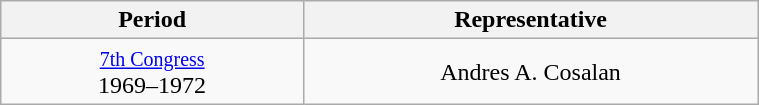<table class="wikitable" style="text-align:center; width:40%;">
<tr>
<th width="40%">Period</th>
<th>Representative</th>
</tr>
<tr>
<td><small><a href='#'>7th Congress</a></small><br>1969–1972</td>
<td>Andres A. Cosalan</td>
</tr>
</table>
